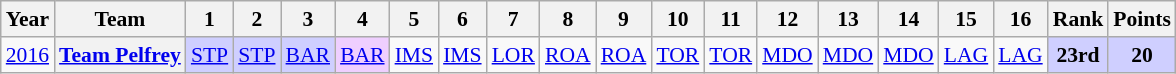<table class="wikitable" style="text-align:center; font-size:90%">
<tr>
<th>Year</th>
<th>Team</th>
<th>1</th>
<th>2</th>
<th>3</th>
<th>4</th>
<th>5</th>
<th>6</th>
<th>7</th>
<th>8</th>
<th>9</th>
<th>10</th>
<th>11</th>
<th>12</th>
<th>13</th>
<th>14</th>
<th>15</th>
<th>16</th>
<th>Rank</th>
<th>Points</th>
</tr>
<tr>
<td><a href='#'>2016</a></td>
<th><a href='#'>Team Pelfrey</a></th>
<td style="background:#CFCFFF;"><a href='#'>STP</a><br></td>
<td style="background:#CFCFFF;"><a href='#'>STP</a><br></td>
<td style="background:#CFCFFF;"><a href='#'>BAR</a><br></td>
<td style="background:#EFCFFF;"><a href='#'>BAR</a><br></td>
<td><a href='#'>IMS</a></td>
<td><a href='#'>IMS</a></td>
<td><a href='#'>LOR</a></td>
<td><a href='#'>ROA</a></td>
<td><a href='#'>ROA</a></td>
<td><a href='#'>TOR</a></td>
<td><a href='#'>TOR</a></td>
<td><a href='#'>MDO</a></td>
<td><a href='#'>MDO</a></td>
<td><a href='#'>MDO</a></td>
<td><a href='#'>LAG</a></td>
<td><a href='#'>LAG</a></td>
<th style="background:#CFCFFF;">23rd</th>
<th style="background:#CFCFFF;">20</th>
</tr>
</table>
